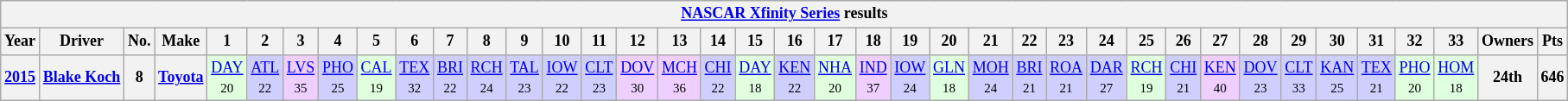<table class="wikitable" style="text-align:center; font-size:75%">
<tr>
<th colspan=45><a href='#'>NASCAR Xfinity Series</a> results</th>
</tr>
<tr>
<th>Year</th>
<th>Driver</th>
<th>No.</th>
<th>Make</th>
<th>1</th>
<th>2</th>
<th>3</th>
<th>4</th>
<th>5</th>
<th>6</th>
<th>7</th>
<th>8</th>
<th>9</th>
<th>10</th>
<th>11</th>
<th>12</th>
<th>13</th>
<th>14</th>
<th>15</th>
<th>16</th>
<th>17</th>
<th>18</th>
<th>19</th>
<th>20</th>
<th>21</th>
<th>22</th>
<th>23</th>
<th>24</th>
<th>25</th>
<th>26</th>
<th>27</th>
<th>28</th>
<th>29</th>
<th>30</th>
<th>31</th>
<th>32</th>
<th>33</th>
<th>Owners</th>
<th>Pts</th>
</tr>
<tr>
<th><a href='#'>2015</a></th>
<th><a href='#'>Blake Koch</a></th>
<th>8</th>
<th><a href='#'>Toyota</a></th>
<td style="background:#DFFFDF;"><a href='#'>DAY</a><br><small>20</small></td>
<td style="background:#CFCFFF;"><a href='#'>ATL</a><br><small>22</small></td>
<td style="background:#EFCFFF;"><a href='#'>LVS</a><br><small>35</small></td>
<td style="background:#CFCFFF;"><a href='#'>PHO</a><br><small>25</small></td>
<td style="background:#DFFFDF;"><a href='#'>CAL</a><br><small>19</small></td>
<td style="background:#CFCFFF;"><a href='#'>TEX</a><br><small>32</small></td>
<td style="background:#CFCFFF;"><a href='#'>BRI</a><br><small>22</small></td>
<td style="background:#CFCFFF;"><a href='#'>RCH</a><br><small>24</small></td>
<td style="background:#CFCFFF;"><a href='#'>TAL</a><br><small>23</small></td>
<td style="background:#CFCFFF;"><a href='#'>IOW</a><br><small>22</small></td>
<td style="background:#CFCFFF;"><a href='#'>CLT</a><br><small>23</small></td>
<td style="background:#EFCFFF;"><a href='#'>DOV</a><br><small>30</small></td>
<td style="background:#EFCFFF;"><a href='#'>MCH</a><br><small>36</small></td>
<td style="background:#CFCFFF;"><a href='#'>CHI</a><br><small>22</small></td>
<td style="background:#DFFFDF;"><a href='#'>DAY</a><br><small>18</small></td>
<td style="background:#CFCFFF;"><a href='#'>KEN</a><br><small>22</small></td>
<td style="background:#DFFFDF;"><a href='#'>NHA</a><br><small>20</small></td>
<td style="background:#EFCFFF;"><a href='#'>IND</a><br><small>37</small></td>
<td style="background:#CFCFFF;"><a href='#'>IOW</a><br><small>24</small></td>
<td style="background:#DFFFDF;"><a href='#'>GLN</a><br><small>18</small></td>
<td style="background:#CFCFFF;"><a href='#'>MOH</a><br><small>24</small></td>
<td style="background:#CFCFFF;"><a href='#'>BRI</a><br><small>21</small></td>
<td style="background:#CFCFFF;"><a href='#'>ROA</a><br><small>21</small></td>
<td style="background:#CFCFFF;"><a href='#'>DAR</a><br><small>27</small></td>
<td style="background:#DFFFDF;"><a href='#'>RCH</a><br><small>19</small></td>
<td style="background:#CFCFFF;"><a href='#'>CHI</a><br><small>21</small></td>
<td style="background:#EFCFFF;"><a href='#'>KEN</a><br><small>40</small></td>
<td style="background:#CFCFFF;"><a href='#'>DOV</a><br><small>23</small></td>
<td style="background:#CFCFFF;"><a href='#'>CLT</a><br><small>33</small></td>
<td style="background:#CFCFFF;"><a href='#'>KAN</a><br><small>25</small></td>
<td style="background:#CFCFFF;"><a href='#'>TEX</a><br><small>21</small></td>
<td style="background:#DFFFDF;"><a href='#'>PHO</a><br><small>20</small></td>
<td style="background:#DFFFDF;"><a href='#'>HOM</a><br><small>18</small></td>
<th>24th</th>
<th>646</th>
</tr>
</table>
